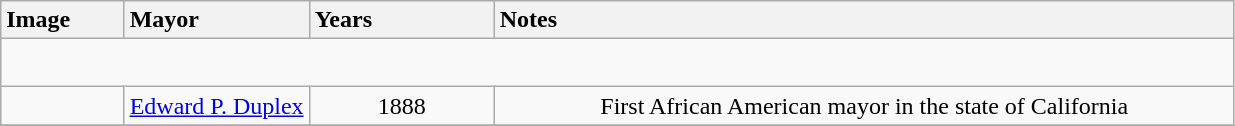<table class="wikitable" style="text-align:center">
<tr>
<th style="text-align:left; width:10%;">Image</th>
<th style="text-align:left; width:15%;">Mayor</th>
<th style="text-align:left; width:15%;">Years</th>
<th style="text-align:left; width:60%;">Notes</th>
</tr>
<tr style="height:2em">
</tr>
<tr>
<td></td>
<td><a href='#'>Edward P. Duplex</a></td>
<td>1888</td>
<td>First African American mayor in the state of California</td>
</tr>
<tr>
</tr>
</table>
